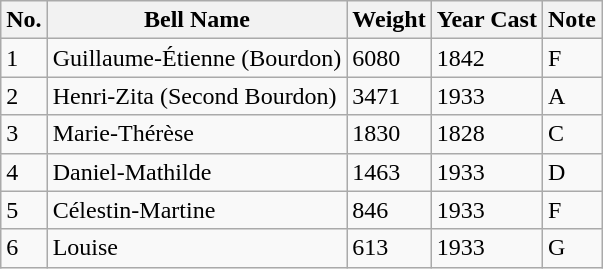<table class="wikitable">
<tr>
<th>No.</th>
<th>Bell Name</th>
<th>Weight</th>
<th>Year Cast</th>
<th>Note</th>
</tr>
<tr>
<td>1</td>
<td>Guillaume-Étienne (Bourdon)</td>
<td>6080</td>
<td>1842</td>
<td>F</td>
</tr>
<tr>
<td>2</td>
<td>Henri-Zita (Second Bourdon)</td>
<td>3471</td>
<td>1933</td>
<td>A</td>
</tr>
<tr>
<td>3</td>
<td>Marie-Thérèse</td>
<td>1830</td>
<td>1828</td>
<td>C</td>
</tr>
<tr>
<td>4</td>
<td>Daniel-Mathilde</td>
<td>1463</td>
<td>1933</td>
<td>D</td>
</tr>
<tr>
<td>5</td>
<td>Célestin-Martine</td>
<td>846</td>
<td>1933</td>
<td>F</td>
</tr>
<tr>
<td>6</td>
<td>Louise</td>
<td>613</td>
<td>1933</td>
<td>G</td>
</tr>
</table>
